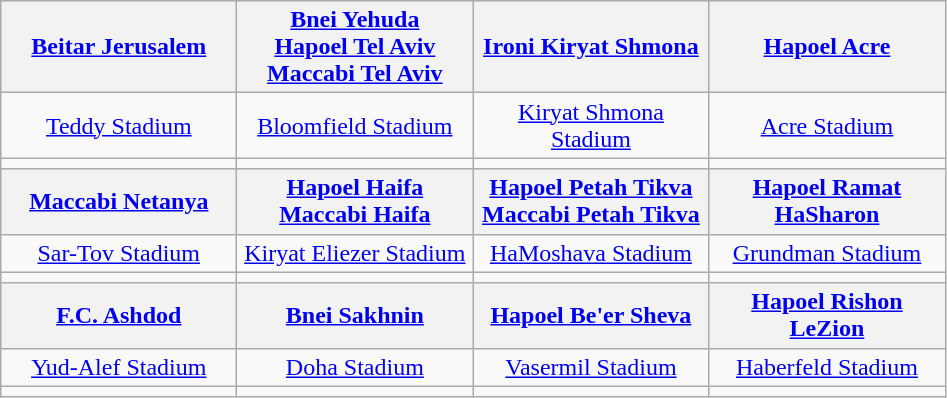<table class="wikitable" style="text-align:center">
<tr>
<th><a href='#'>Beitar Jerusalem</a></th>
<th><a href='#'>Bnei Yehuda</a><br> <a href='#'>Hapoel Tel Aviv</a><br> <a href='#'>Maccabi Tel Aviv</a></th>
<th><a href='#'>Ironi Kiryat Shmona</a></th>
<th><a href='#'>Hapoel Acre</a></th>
</tr>
<tr>
<td width=150><a href='#'>Teddy Stadium</a><br></td>
<td width=150><a href='#'>Bloomfield Stadium</a><br></td>
<td><a href='#'>Kiryat Shmona Stadium</a></td>
<td width=150><a href='#'>Acre Stadium</a></td>
</tr>
<tr>
<td></td>
<td></td>
<td></td>
<td></td>
</tr>
<tr>
<th><a href='#'>Maccabi Netanya</a></th>
<th><a href='#'>Hapoel Haifa</a><br> <a href='#'>Maccabi Haifa</a></th>
<th><a href='#'>Hapoel Petah Tikva</a><br> <a href='#'>Maccabi Petah Tikva</a></th>
<th><a href='#'>Hapoel Ramat HaSharon</a></th>
</tr>
<tr>
<td width=150><a href='#'>Sar-Tov Stadium</a><br></td>
<td width=150><a href='#'>Kiryat Eliezer Stadium</a><br></td>
<td width=150><a href='#'>HaMoshava Stadium</a></td>
<td width=150><a href='#'>Grundman Stadium</a></td>
</tr>
<tr>
<td></td>
<td></td>
<td></td>
<td></td>
</tr>
<tr>
<th><a href='#'>F.C. Ashdod</a></th>
<th><a href='#'>Bnei Sakhnin</a></th>
<th><a href='#'>Hapoel Be'er Sheva</a></th>
<th><a href='#'>Hapoel Rishon LeZion</a></th>
</tr>
<tr>
<td width=150><a href='#'>Yud-Alef Stadium</a></td>
<td width=150><a href='#'>Doha Stadium</a></td>
<td width=150><a href='#'>Vasermil Stadium</a></td>
<td width=150><a href='#'>Haberfeld Stadium</a></td>
</tr>
<tr>
<td></td>
<td></td>
<td></td>
<td></td>
</tr>
</table>
